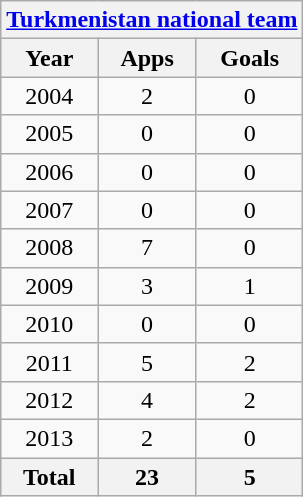<table class="wikitable" style="text-align:center">
<tr>
<th colspan=3><a href='#'>Turkmenistan national team</a></th>
</tr>
<tr>
<th>Year</th>
<th>Apps</th>
<th>Goals</th>
</tr>
<tr>
<td>2004</td>
<td>2</td>
<td>0</td>
</tr>
<tr>
<td>2005</td>
<td>0</td>
<td>0</td>
</tr>
<tr>
<td>2006</td>
<td>0</td>
<td>0</td>
</tr>
<tr>
<td>2007</td>
<td>0</td>
<td>0</td>
</tr>
<tr>
<td>2008</td>
<td>7</td>
<td>0</td>
</tr>
<tr>
<td>2009</td>
<td>3</td>
<td>1</td>
</tr>
<tr>
<td>2010</td>
<td>0</td>
<td>0</td>
</tr>
<tr>
<td>2011</td>
<td>5</td>
<td>2</td>
</tr>
<tr>
<td>2012</td>
<td>4</td>
<td>2</td>
</tr>
<tr>
<td>2013</td>
<td>2</td>
<td>0</td>
</tr>
<tr>
<th>Total</th>
<th>23</th>
<th>5</th>
</tr>
</table>
